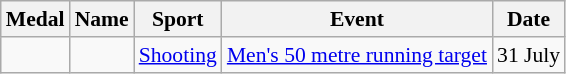<table class="wikitable sortable" style="font-size:90%">
<tr>
<th>Medal</th>
<th>Name</th>
<th>Sport</th>
<th>Event</th>
<th>Date</th>
</tr>
<tr>
<td></td>
<td></td>
<td><a href='#'>Shooting</a></td>
<td><a href='#'>Men's 50 metre running target</a></td>
<td>31 July</td>
</tr>
</table>
